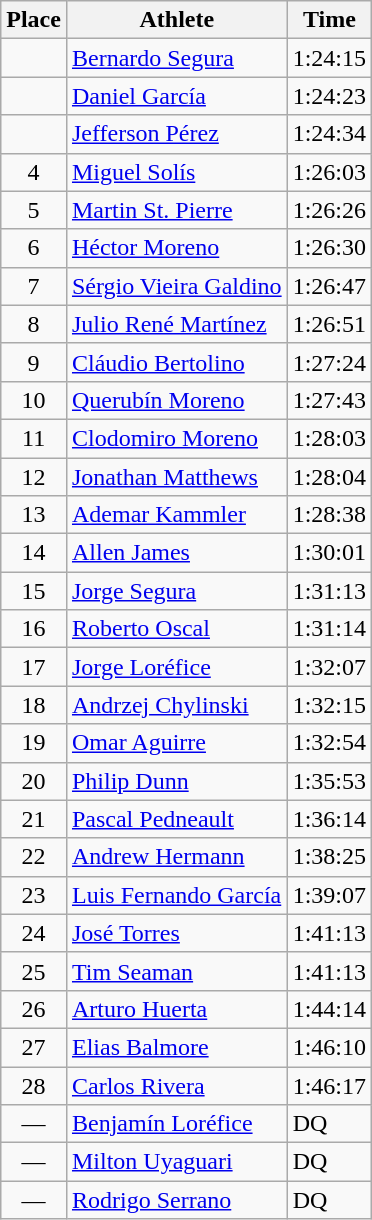<table class=wikitable>
<tr>
<th>Place</th>
<th>Athlete</th>
<th>Time</th>
</tr>
<tr>
<td align=center></td>
<td><a href='#'>Bernardo Segura</a> </td>
<td>1:24:15</td>
</tr>
<tr>
<td align=center></td>
<td><a href='#'>Daniel García</a> </td>
<td>1:24:23</td>
</tr>
<tr>
<td align=center></td>
<td><a href='#'>Jefferson Pérez</a> </td>
<td>1:24:34</td>
</tr>
<tr>
<td align=center>4</td>
<td><a href='#'>Miguel Solís</a> </td>
<td>1:26:03</td>
</tr>
<tr>
<td align=center>5</td>
<td><a href='#'>Martin St. Pierre</a> </td>
<td>1:26:26</td>
</tr>
<tr>
<td align=center>6</td>
<td><a href='#'>Héctor Moreno</a> </td>
<td>1:26:30</td>
</tr>
<tr>
<td align=center>7</td>
<td><a href='#'>Sérgio Vieira Galdino</a> </td>
<td>1:26:47</td>
</tr>
<tr>
<td align=center>8</td>
<td><a href='#'>Julio René Martínez</a> </td>
<td>1:26:51</td>
</tr>
<tr>
<td align=center>9</td>
<td><a href='#'>Cláudio Bertolino</a> </td>
<td>1:27:24</td>
</tr>
<tr>
<td align=center>10</td>
<td><a href='#'>Querubín Moreno</a> </td>
<td>1:27:43</td>
</tr>
<tr>
<td align=center>11</td>
<td><a href='#'>Clodomiro Moreno</a> </td>
<td>1:28:03</td>
</tr>
<tr>
<td align=center>12</td>
<td><a href='#'>Jonathan Matthews</a> </td>
<td>1:28:04</td>
</tr>
<tr>
<td align=center>13</td>
<td><a href='#'>Ademar Kammler</a> </td>
<td>1:28:38</td>
</tr>
<tr>
<td align=center>14</td>
<td><a href='#'>Allen James</a> </td>
<td>1:30:01</td>
</tr>
<tr>
<td align=center>15</td>
<td><a href='#'>Jorge Segura</a> </td>
<td>1:31:13</td>
</tr>
<tr>
<td align=center>16</td>
<td><a href='#'>Roberto Oscal</a> </td>
<td>1:31:14</td>
</tr>
<tr>
<td align=center>17</td>
<td><a href='#'>Jorge Loréfice</a> </td>
<td>1:32:07</td>
</tr>
<tr>
<td align=center>18</td>
<td><a href='#'>Andrzej Chylinski</a> </td>
<td>1:32:15</td>
</tr>
<tr>
<td align=center>19</td>
<td><a href='#'>Omar Aguirre</a> </td>
<td>1:32:54</td>
</tr>
<tr>
<td align=center>20</td>
<td><a href='#'>Philip Dunn</a> </td>
<td>1:35:53</td>
</tr>
<tr>
<td align=center>21</td>
<td><a href='#'>Pascal Pedneault</a> </td>
<td>1:36:14</td>
</tr>
<tr>
<td align=center>22</td>
<td><a href='#'>Andrew Hermann</a> </td>
<td>1:38:25</td>
</tr>
<tr>
<td align=center>23</td>
<td><a href='#'>Luis Fernando García</a> </td>
<td>1:39:07</td>
</tr>
<tr>
<td align=center>24</td>
<td><a href='#'>José Torres</a> </td>
<td>1:41:13</td>
</tr>
<tr>
<td align=center>25</td>
<td><a href='#'>Tim Seaman</a> </td>
<td>1:41:13</td>
</tr>
<tr>
<td align=center>26</td>
<td><a href='#'>Arturo Huerta</a> </td>
<td>1:44:14</td>
</tr>
<tr>
<td align=center>27</td>
<td><a href='#'>Elias Balmore</a> </td>
<td>1:46:10</td>
</tr>
<tr>
<td align=center>28</td>
<td><a href='#'>Carlos Rivera</a> </td>
<td>1:46:17</td>
</tr>
<tr>
<td align=center>—</td>
<td><a href='#'>Benjamín Loréfice</a> </td>
<td>DQ</td>
</tr>
<tr>
<td align=center>—</td>
<td><a href='#'>Milton Uyaguari</a> </td>
<td>DQ</td>
</tr>
<tr>
<td align=center>—</td>
<td><a href='#'>Rodrigo Serrano</a> </td>
<td>DQ</td>
</tr>
</table>
